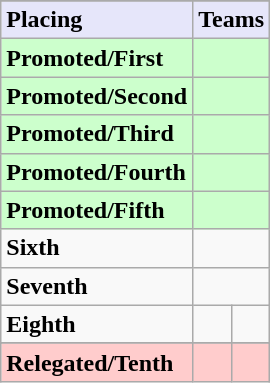<table class=wikitable>
<tr>
</tr>
<tr style="background: #E6E6FA;">
<td><strong>Placing</strong></td>
<td colspan="4" style="text-align:center"><strong>Teams</strong></td>
</tr>
<tr style="background: #ccffcc;">
<td><strong>Promoted/First</strong></td>
<td colspan=2><strong></strong></td>
</tr>
<tr style="background: #ccffcc;">
<td><strong>Promoted/Second</strong></td>
<td colspan=2><strong></strong></td>
</tr>
<tr style="background: #ccffcc;">
<td><strong>Promoted/Third</strong></td>
<td colspan=2><strong></strong></td>
</tr>
<tr style="background: #ccffcc;">
<td><strong>Promoted/Fourth</strong></td>
<td colspan=2><strong></strong></td>
</tr>
<tr style="background: #ccffcc;">
<td><strong>Promoted/Fifth</strong></td>
<td colspan=2><strong></strong></td>
</tr>
<tr>
<td><strong>Sixth</strong></td>
<td colspan=2></td>
</tr>
<tr>
<td><strong>Seventh</strong></td>
<td colspan=2></td>
</tr>
<tr>
<td><strong>Eighth</strong></td>
<td></td>
<td></td>
</tr>
<tr>
</tr>
<tr style="background: #ffcccc;">
<td><strong>Relegated/Tenth</strong></td>
<td><em></em></td>
<td><em></em></td>
</tr>
</table>
